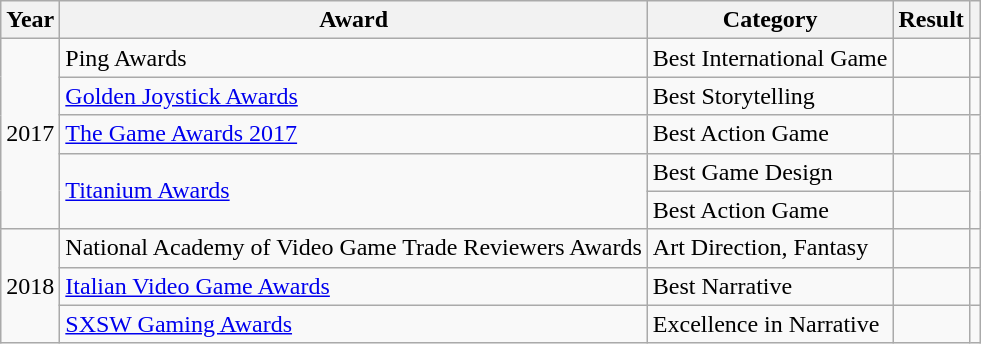<table class="wikitable sortable">
<tr>
<th>Year</th>
<th>Award</th>
<th>Category</th>
<th>Result</th>
<th></th>
</tr>
<tr>
<td style="text-align:center;" rowspan="5">2017</td>
<td>Ping Awards</td>
<td>Best International Game</td>
<td></td>
<td></td>
</tr>
<tr>
<td><a href='#'>Golden Joystick Awards</a></td>
<td>Best Storytelling</td>
<td></td>
<td></td>
</tr>
<tr>
<td><a href='#'>The Game Awards 2017</a></td>
<td>Best Action Game</td>
<td></td>
<td></td>
</tr>
<tr>
<td rowspan="2"><a href='#'>Titanium Awards</a></td>
<td>Best Game Design</td>
<td></td>
<td rowspan="2"></td>
</tr>
<tr>
<td>Best Action Game</td>
<td></td>
</tr>
<tr>
<td style="text-align:center;" rowspan="3">2018</td>
<td>National Academy of Video Game Trade Reviewers Awards</td>
<td>Art Direction, Fantasy</td>
<td></td>
<td></td>
</tr>
<tr>
<td><a href='#'>Italian Video Game Awards</a></td>
<td>Best Narrative</td>
<td></td>
<td></td>
</tr>
<tr>
<td><a href='#'>SXSW Gaming Awards</a></td>
<td>Excellence in Narrative</td>
<td></td>
<td></td>
</tr>
</table>
